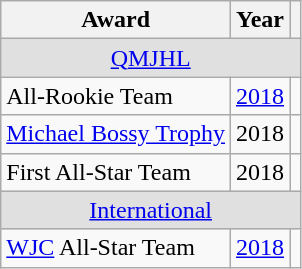<table class="wikitable">
<tr>
<th>Award</th>
<th>Year</th>
<th></th>
</tr>
<tr ALIGN="center" bgcolor="#e0e0e0">
<td colspan="3"><a href='#'>QMJHL</a></td>
</tr>
<tr>
<td>All-Rookie Team</td>
<td><a href='#'>2018</a></td>
<td></td>
</tr>
<tr>
<td><a href='#'>Michael Bossy Trophy</a></td>
<td>2018</td>
<td></td>
</tr>
<tr>
<td>First All-Star Team</td>
<td>2018</td>
<td></td>
</tr>
<tr ALIGN="center" bgcolor="#e0e0e0">
<td colspan="3"><a href='#'>International</a></td>
</tr>
<tr>
<td><a href='#'>WJC</a> All-Star Team</td>
<td><a href='#'>2018</a></td>
<td></td>
</tr>
</table>
